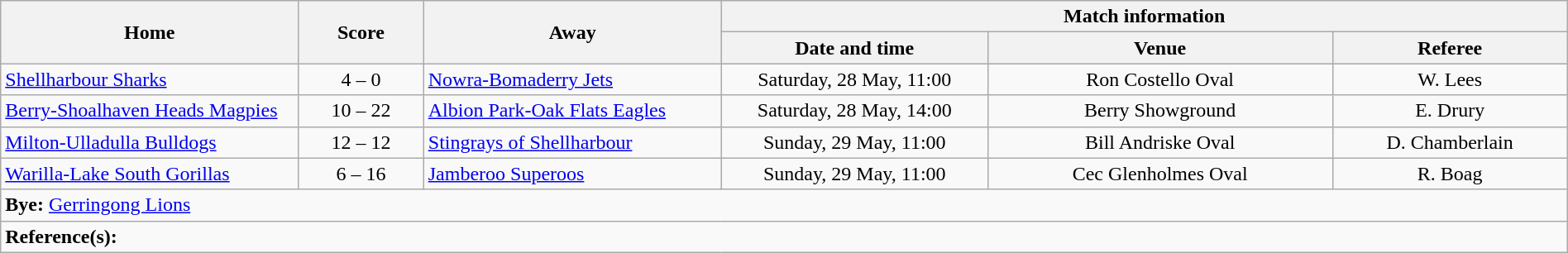<table class="wikitable" width="100% text-align:center;">
<tr>
<th rowspan="2" width="19%">Home</th>
<th rowspan="2" width="8%">Score</th>
<th rowspan="2" width="19%">Away</th>
<th colspan="3">Match information</th>
</tr>
<tr bgcolor="#CCCCCC">
<th width="17%">Date and time</th>
<th width="22%">Venue</th>
<th>Referee</th>
</tr>
<tr>
<td> <a href='#'>Shellharbour Sharks</a></td>
<td style="text-align:center;">4 – 0</td>
<td> <a href='#'>Nowra-Bomaderry Jets</a></td>
<td style="text-align:center;">Saturday, 28 May, 11:00</td>
<td style="text-align:center;">Ron Costello Oval</td>
<td style="text-align:center;">W. Lees</td>
</tr>
<tr>
<td> <a href='#'>Berry-Shoalhaven Heads Magpies</a></td>
<td style="text-align:center;">10 – 22</td>
<td> <a href='#'>Albion Park-Oak Flats Eagles</a></td>
<td style="text-align:center;">Saturday, 28 May, 14:00</td>
<td style="text-align:center;">Berry Showground</td>
<td style="text-align:center;">E. Drury</td>
</tr>
<tr>
<td> <a href='#'>Milton-Ulladulla Bulldogs</a></td>
<td style="text-align:center;">12 – 12</td>
<td> <a href='#'>Stingrays of Shellharbour</a></td>
<td style="text-align:center;">Sunday, 29 May, 11:00</td>
<td style="text-align:center;">Bill Andriske Oval</td>
<td style="text-align:center;">D. Chamberlain</td>
</tr>
<tr>
<td> <a href='#'>Warilla-Lake South Gorillas</a></td>
<td style="text-align:center;">6 – 16</td>
<td> <a href='#'>Jamberoo Superoos</a></td>
<td style="text-align:center;">Sunday, 29 May, 11:00</td>
<td style="text-align:center;">Cec Glenholmes Oval</td>
<td style="text-align:center;">R. Boag</td>
</tr>
<tr>
<td colspan="6" align="centre"><strong>Bye:</strong>  <a href='#'>Gerringong Lions</a></td>
</tr>
<tr>
<td colspan="6"><strong>Reference(s):</strong> </td>
</tr>
</table>
